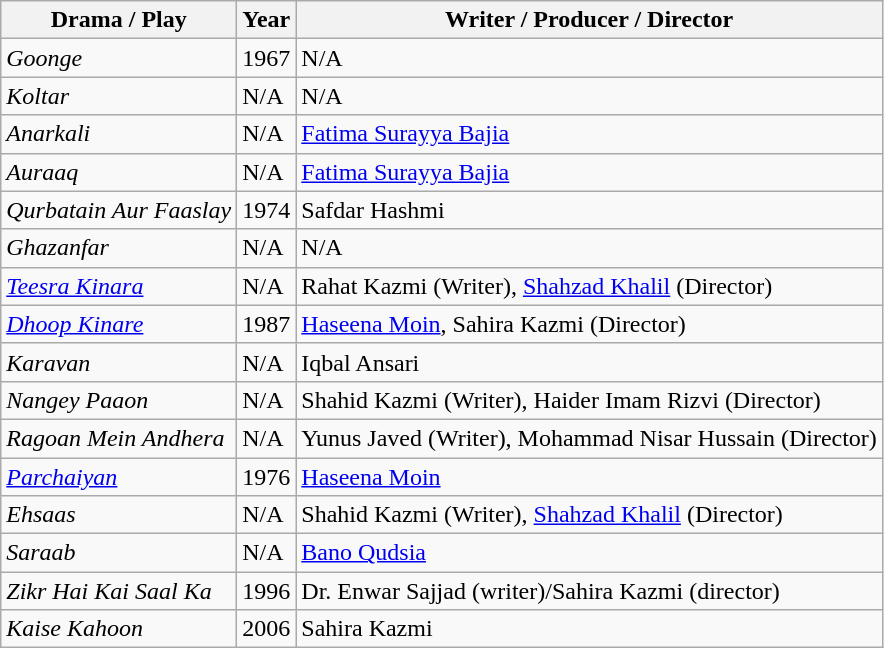<table class="wikitable">
<tr>
<th>Drama / Play</th>
<th>Year</th>
<th>Writer / Producer / Director</th>
</tr>
<tr>
<td><em>Goonge</em></td>
<td>1967</td>
<td>N/A</td>
</tr>
<tr>
<td><em>Koltar</em></td>
<td>N/A</td>
<td>N/A</td>
</tr>
<tr>
<td><em>Anarkali</em></td>
<td>N/A</td>
<td><a href='#'>Fatima Surayya Bajia</a></td>
</tr>
<tr>
<td><em>Auraaq</em></td>
<td>N/A</td>
<td><a href='#'>Fatima Surayya Bajia</a></td>
</tr>
<tr>
<td><em>Qurbatain Aur Faaslay</em></td>
<td>1974</td>
<td>Safdar Hashmi</td>
</tr>
<tr>
<td><em>Ghazanfar</em></td>
<td>N/A</td>
<td>N/A</td>
</tr>
<tr>
<td><em><a href='#'>Teesra Kinara</a></em></td>
<td>N/A</td>
<td>Rahat Kazmi (Writer), <a href='#'>Shahzad Khalil</a> (Director)</td>
</tr>
<tr>
<td><em><a href='#'>Dhoop Kinare</a></em></td>
<td>1987</td>
<td><a href='#'>Haseena Moin</a>, Sahira Kazmi (Director)</td>
</tr>
<tr>
<td><em>Karavan</em></td>
<td>N/A</td>
<td>Iqbal Ansari</td>
</tr>
<tr>
<td><em>Nangey Paaon</em></td>
<td>N/A</td>
<td>Shahid Kazmi (Writer), Haider Imam Rizvi (Director)</td>
</tr>
<tr>
<td><em>Ragoan Mein Andhera</em></td>
<td>N/A</td>
<td>Yunus Javed (Writer), Mohammad Nisar Hussain (Director)</td>
</tr>
<tr>
<td><em><a href='#'>Parchaiyan</a> </em></td>
<td>1976</td>
<td><a href='#'>Haseena Moin</a></td>
</tr>
<tr>
<td><em>Ehsaas</em></td>
<td>N/A</td>
<td>Shahid Kazmi (Writer), <a href='#'>Shahzad Khalil</a> (Director)</td>
</tr>
<tr>
<td><em>Saraab</em></td>
<td>N/A</td>
<td><a href='#'>Bano Qudsia</a></td>
</tr>
<tr>
<td><em>Zikr Hai Kai Saal Ka</em></td>
<td>1996</td>
<td>Dr. Enwar Sajjad (writer)/Sahira Kazmi (director)</td>
</tr>
<tr>
<td><em>Kaise Kahoon</em></td>
<td>2006</td>
<td>Sahira Kazmi</td>
</tr>
</table>
